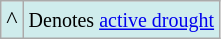<table class="wikitable">
<tr bgcolor="#CFECEC">
<td>^</td>
<td><small>Denotes <a href='#'>active drought</a></small></td>
</tr>
</table>
